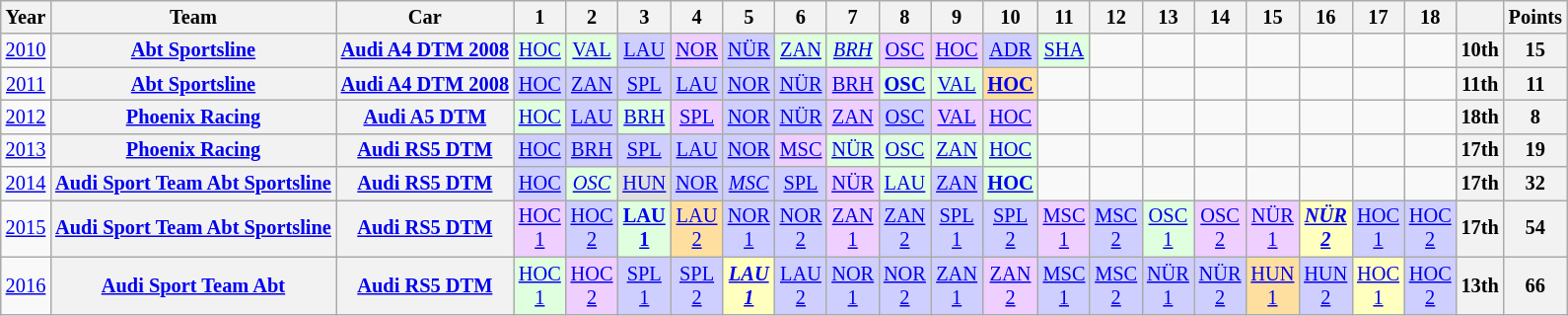<table class="wikitable" border="1" style="text-align:center; font-size:85%;">
<tr>
<th>Year</th>
<th>Team</th>
<th>Car</th>
<th>1</th>
<th>2</th>
<th>3</th>
<th>4</th>
<th>5</th>
<th>6</th>
<th>7</th>
<th>8</th>
<th>9</th>
<th>10</th>
<th>11</th>
<th>12</th>
<th>13</th>
<th>14</th>
<th>15</th>
<th>16</th>
<th>17</th>
<th>18</th>
<th></th>
<th>Points</th>
</tr>
<tr>
<td><a href='#'>2010</a></td>
<th nowrap><a href='#'>Abt Sportsline</a></th>
<th nowrap><a href='#'>Audi A4 DTM 2008</a></th>
<td style="background:#DFFFDF;"><a href='#'>HOC</a><br></td>
<td style="background:#DFFFDF;"><a href='#'>VAL</a><br></td>
<td style="background:#CFCFFF;"><a href='#'>LAU</a><br></td>
<td style="background:#EFCFFF;"><a href='#'>NOR</a><br></td>
<td style="background:#CFCFFF;"><a href='#'>NÜR</a><br></td>
<td style="background:#DFFFDF;"><a href='#'>ZAN</a><br></td>
<td style="background:#DFFFDF;"><a href='#'><em>BRH</em></a><br></td>
<td style="background:#EFCFFF;"><a href='#'>OSC</a><br></td>
<td style="background:#EFCFFF;"><a href='#'>HOC</a><br></td>
<td style="background:#CFCFFF;"><a href='#'>ADR</a><br></td>
<td style="background:#DFFFDF;"><a href='#'>SHA</a><br></td>
<td></td>
<td></td>
<td></td>
<td></td>
<td></td>
<td></td>
<td></td>
<th>10th</th>
<th>15</th>
</tr>
<tr>
<td><a href='#'>2011</a></td>
<th nowrap><a href='#'>Abt Sportsline</a></th>
<th nowrap><a href='#'>Audi A4 DTM 2008</a></th>
<td style="background:#CFCFFF;"><a href='#'>HOC</a><br></td>
<td style="background:#CFCFFF;"><a href='#'>ZAN</a><br></td>
<td style="background:#CFCFFF;"><a href='#'>SPL</a><br></td>
<td style="background:#CFCFFF;"><a href='#'>LAU</a><br></td>
<td style="background:#CFCFFF;"><a href='#'>NOR</a><br></td>
<td style="background:#CFCFFF;"><a href='#'>NÜR</a><br></td>
<td style="background:#EFCFFF;"><a href='#'>BRH</a><br></td>
<td style="background:#DFFFDF;"><strong><a href='#'>OSC</a></strong><br></td>
<td style="background:#DFFFDF;"><a href='#'>VAL</a><br></td>
<td style="background:#FFDF9F;"><strong><a href='#'>HOC</a></strong><br></td>
<td></td>
<td></td>
<td></td>
<td></td>
<td></td>
<td></td>
<td></td>
<td></td>
<th>11th</th>
<th>11</th>
</tr>
<tr>
<td><a href='#'>2012</a></td>
<th nowrap><a href='#'>Phoenix Racing</a></th>
<th nowrap><a href='#'>Audi A5 DTM</a></th>
<td style="background:#DFFFDF;"><a href='#'>HOC</a><br></td>
<td style="background:#CFCFFF;"><a href='#'>LAU</a><br></td>
<td style="background:#DFFFDF;"><a href='#'>BRH</a><br></td>
<td style="background:#EFCFFF;"><a href='#'>SPL</a><br></td>
<td style="background:#CFCFFF;"><a href='#'>NOR</a><br></td>
<td style="background:#CFCFFF;"><a href='#'>NÜR</a><br></td>
<td style="background:#EFCFFF;"><a href='#'>ZAN</a><br></td>
<td style="background:#CFCFFF;"><a href='#'>OSC</a><br></td>
<td style="background:#EFCFFF;"><a href='#'>VAL</a><br></td>
<td style="background:#EFCFFF;"><a href='#'>HOC</a><br></td>
<td></td>
<td></td>
<td></td>
<td></td>
<td></td>
<td></td>
<td></td>
<td></td>
<th>18th</th>
<th>8</th>
</tr>
<tr>
<td><a href='#'>2013</a></td>
<th nowrap><a href='#'>Phoenix Racing</a></th>
<th nowrap><a href='#'>Audi RS5 DTM</a></th>
<td style="background:#CFCFFF;"><a href='#'>HOC</a><br></td>
<td style="background:#CFCFFF;"><a href='#'>BRH</a><br></td>
<td style="background:#CFCFFF;"><a href='#'>SPL</a><br></td>
<td style="background:#CFCFFF;"><a href='#'>LAU</a><br></td>
<td style="background:#CFCFFF;"><a href='#'>NOR</a><br></td>
<td style="background:#EFCFFF;"><a href='#'>MSC</a><br></td>
<td style="background:#DFFFDF;"><a href='#'>NÜR</a><br></td>
<td style="background:#DFFFDF;"><a href='#'>OSC</a><br></td>
<td style="background:#DFFFDF;"><a href='#'>ZAN</a><br></td>
<td style="background:#DFFFDF;"><a href='#'>HOC</a><br></td>
<td></td>
<td></td>
<td></td>
<td></td>
<td></td>
<td></td>
<td></td>
<td></td>
<th>17th</th>
<th>19</th>
</tr>
<tr>
<td><a href='#'>2014</a></td>
<th nowrap><a href='#'>Audi Sport Team Abt Sportsline</a></th>
<th nowrap><a href='#'>Audi RS5 DTM</a></th>
<td style="background:#CFCFFF;"><a href='#'>HOC</a><br></td>
<td style="background:#DFFFDF;"><em><a href='#'>OSC</a></em><br></td>
<td style="background:#DFDFDF;"><a href='#'>HUN</a><br></td>
<td style="background:#CFCFFF;"><a href='#'>NOR</a><br></td>
<td style="background:#CFCFFF;"><em><a href='#'>MSC</a></em><br></td>
<td style="background:#CFCFFF;"><a href='#'>SPL</a><br></td>
<td style="background:#EFCFFF;"><a href='#'>NÜR</a><br></td>
<td style="background:#DFFFDF;"><a href='#'>LAU</a><br></td>
<td style="background:#CFCFFF;"><a href='#'>ZAN</a><br></td>
<td style="background:#DFFFDF;"><strong><a href='#'>HOC</a></strong><br></td>
<td></td>
<td></td>
<td></td>
<td></td>
<td></td>
<td></td>
<td></td>
<td></td>
<th>17th</th>
<th>32</th>
</tr>
<tr>
<td><a href='#'>2015</a></td>
<th nowrap><a href='#'>Audi Sport Team Abt Sportsline</a></th>
<th nowrap><a href='#'>Audi RS5 DTM</a></th>
<td style="background:#EFCFFF;"><a href='#'>HOC<br>1</a><br></td>
<td style="background:#CFCFFF;"><a href='#'>HOC<br>2</a><br></td>
<td style="background:#DFFFDF;"><strong><a href='#'>LAU<br>1</a></strong><br></td>
<td style="background:#FFDF9F;"><a href='#'>LAU<br>2</a><br></td>
<td style="background:#CFCFFF;"><a href='#'>NOR<br>1</a><br></td>
<td style="background:#CFCFFF;"><a href='#'>NOR<br>2</a><br></td>
<td style="background:#EFCFFF;"><a href='#'>ZAN<br>1</a><br></td>
<td style="background:#CFCFFF;"><a href='#'>ZAN<br>2</a><br></td>
<td style="background:#CFCFFF;"><a href='#'>SPL<br>1</a><br></td>
<td style="background:#CFCFFF;"><a href='#'>SPL<br>2</a><br></td>
<td style="background:#EFCFFF;"><a href='#'>MSC<br>1</a><br></td>
<td style="background:#CFCFFF;"><a href='#'>MSC<br>2</a><br></td>
<td style="background:#DFFFDF;"><a href='#'>OSC<br>1</a><br></td>
<td style="background:#EFCFFF;"><a href='#'>OSC<br>2</a><br></td>
<td style="background:#EFCFFF;"><a href='#'>NÜR<br>1</a><br></td>
<td style="background:#FFFFBF;"><strong><em><a href='#'>NÜR<br>2</a></em></strong><br></td>
<td style="background:#CFCFFF;"><a href='#'>HOC<br>1</a><br></td>
<td style="background:#CFCFFF;"><a href='#'>HOC<br>2</a><br></td>
<th>17th</th>
<th>54</th>
</tr>
<tr>
<td><a href='#'>2016</a></td>
<th nowrap><a href='#'>Audi Sport Team Abt</a></th>
<th nowrap><a href='#'>Audi RS5 DTM</a></th>
<td style="background:#DFFFDF;"><a href='#'>HOC<br>1</a><br></td>
<td style="background:#EFCFFF;"><a href='#'>HOC<br>2</a><br></td>
<td style="background:#CFCFFF;"><a href='#'>SPL<br>1</a><br></td>
<td style="background:#CFCFFF;"><a href='#'>SPL<br>2</a><br></td>
<td style="background:#FFFFBF;"><strong><em><a href='#'>LAU<br>1</a></em></strong><br></td>
<td style="background:#CFCFFF;"><a href='#'>LAU<br>2</a><br></td>
<td style="background:#CFCFFF;"><a href='#'>NOR<br>1</a><br></td>
<td style="background:#CFCFFF;"><a href='#'>NOR<br>2</a><br></td>
<td style="background:#CFCFFF;"><a href='#'>ZAN<br>1</a><br></td>
<td style="background:#EFCFFF;"><a href='#'>ZAN<br>2</a><br></td>
<td style="background:#CFCFFF;"><a href='#'>MSC<br>1</a><br></td>
<td style="background:#CFCFFF;"><a href='#'>MSC<br>2</a><br></td>
<td style="background:#CFCFFF;"><a href='#'>NÜR<br>1</a><br></td>
<td style="background:#CFCFFF;"><a href='#'>NÜR<br>2</a><br></td>
<td style="background:#FFDF9F;"><a href='#'>HUN<br>1</a><br></td>
<td style="background:#CFCFFF;"><a href='#'>HUN<br>2</a><br></td>
<td style="background:#FFFFBF;"><a href='#'>HOC<br>1</a><br></td>
<td style="background:#CFCFFF;"><a href='#'>HOC<br>2</a><br></td>
<th>13th</th>
<th>66</th>
</tr>
</table>
